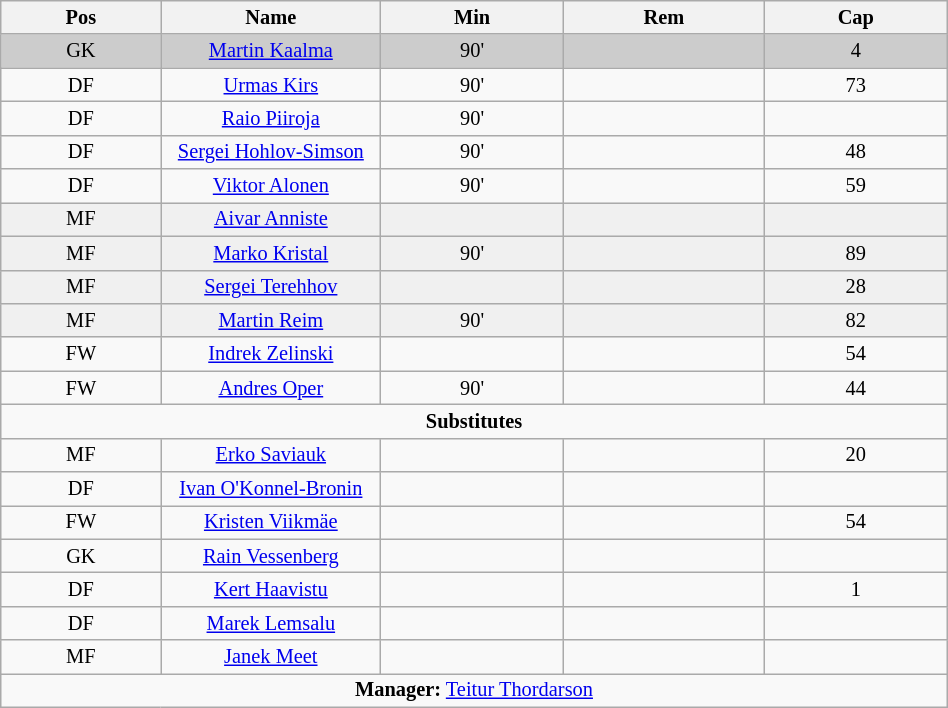<table class="wikitable collapsible collapsed" align="center" style="font-size:85%; text-align:center;" width="50%">
<tr>
<th>Pos</th>
<th width=140>Name</th>
<th>Min</th>
<th>Rem</th>
<th>Cap</th>
</tr>
<tr bgcolor="cccccc">
<td>GK</td>
<td><a href='#'>Martin Kaalma</a></td>
<td>90'</td>
<td></td>
<td>4</td>
</tr>
<tr>
<td>DF</td>
<td><a href='#'>Urmas Kirs</a></td>
<td>90'</td>
<td></td>
<td>73</td>
</tr>
<tr>
<td>DF</td>
<td><a href='#'>Raio Piiroja</a></td>
<td>90'</td>
<td></td>
<td></td>
</tr>
<tr>
<td>DF</td>
<td><a href='#'>Sergei Hohlov-Simson</a></td>
<td>90'</td>
<td></td>
<td>48</td>
</tr>
<tr>
<td>DF</td>
<td><a href='#'>Viktor Alonen</a></td>
<td>90'</td>
<td></td>
<td>59</td>
</tr>
<tr bgcolor="#F0F0F0">
<td>MF</td>
<td><a href='#'>Aivar Anniste</a></td>
<td></td>
<td></td>
<td></td>
</tr>
<tr bgcolor="#F0F0F0">
<td>MF</td>
<td><a href='#'>Marko Kristal</a></td>
<td>90'</td>
<td></td>
<td>89</td>
</tr>
<tr bgcolor="#F0F0F0">
<td>MF</td>
<td><a href='#'>Sergei Terehhov</a></td>
<td></td>
<td></td>
<td>28</td>
</tr>
<tr bgcolor="#F0F0F0">
<td>MF</td>
<td><a href='#'>Martin Reim</a></td>
<td>90'</td>
<td></td>
<td>82</td>
</tr>
<tr>
<td>FW</td>
<td><a href='#'>Indrek Zelinski</a></td>
<td></td>
<td></td>
<td>54</td>
</tr>
<tr>
<td>FW</td>
<td><a href='#'>Andres Oper</a></td>
<td>90'</td>
<td></td>
<td>44</td>
</tr>
<tr>
<td colspan=5 align=center><strong>Substitutes</strong></td>
</tr>
<tr>
<td>MF</td>
<td><a href='#'>Erko Saviauk</a></td>
<td></td>
<td></td>
<td>20</td>
</tr>
<tr>
<td>DF</td>
<td><a href='#'>Ivan O'Konnel-Bronin</a></td>
<td></td>
<td></td>
<td></td>
</tr>
<tr>
<td>FW</td>
<td><a href='#'>Kristen Viikmäe</a></td>
<td></td>
<td></td>
<td>54</td>
</tr>
<tr>
<td>GK</td>
<td><a href='#'>Rain Vessenberg</a></td>
<td></td>
<td></td>
<td></td>
</tr>
<tr>
<td>DF</td>
<td><a href='#'>Kert Haavistu</a></td>
<td></td>
<td></td>
<td>1</td>
</tr>
<tr>
<td>DF</td>
<td><a href='#'>Marek Lemsalu</a></td>
<td></td>
<td></td>
<td></td>
</tr>
<tr>
<td>MF</td>
<td><a href='#'>Janek Meet</a></td>
<td></td>
<td></td>
<td></td>
</tr>
<tr>
<td colspan=5 align=center><strong>Manager:</strong>  <a href='#'>Teitur Thordarson</a></td>
</tr>
</table>
